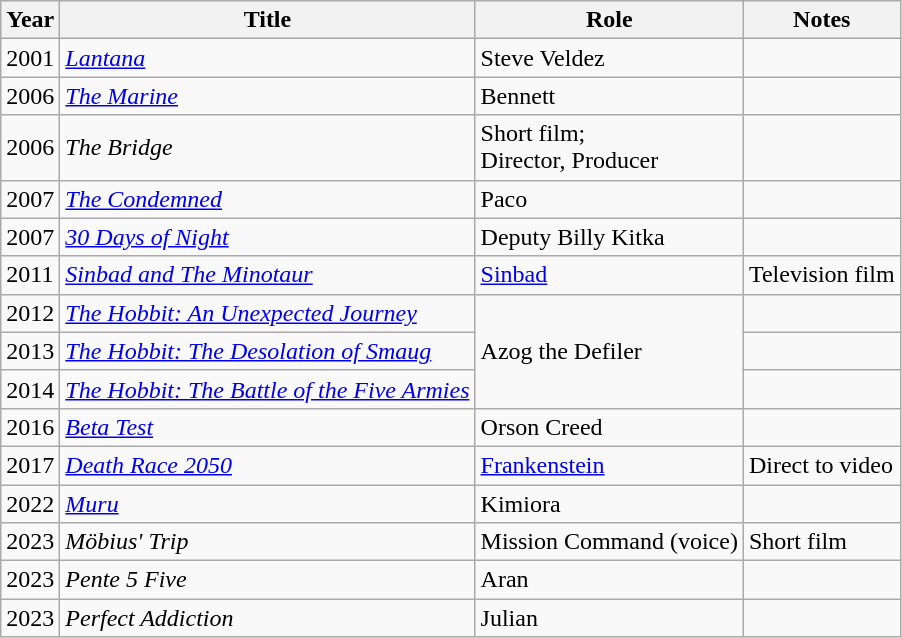<table class="wikitable sortable">
<tr>
<th scope="col">Year</th>
<th scope="col">Title</th>
<th scope="col">Role</th>
<th scope="col" class="unsortable">Notes</th>
</tr>
<tr>
<td>2001</td>
<td><em><a href='#'>Lantana</a></em></td>
<td>Steve Veldez</td>
<td></td>
</tr>
<tr>
<td>2006</td>
<td><em><a href='#'>The Marine</a></em></td>
<td>Bennett</td>
<td></td>
</tr>
<tr>
<td>2006</td>
<td><em>The Bridge</em></td>
<td p>Short film;<br>Director, Producer</td>
<td></td>
</tr>
<tr>
<td>2007</td>
<td><em><a href='#'>The Condemned</a></em></td>
<td>Paco</td>
<td></td>
</tr>
<tr>
<td>2007</td>
<td><em><a href='#'>30 Days of Night</a></em></td>
<td>Deputy Billy Kitka</td>
<td></td>
</tr>
<tr>
<td>2011</td>
<td><em><a href='#'>Sinbad and The Minotaur</a></em></td>
<td><a href='#'>Sinbad</a></td>
<td>Television film</td>
</tr>
<tr>
<td>2012</td>
<td><em><a href='#'>The Hobbit: An Unexpected Journey</a></em></td>
<td rowspan=3>Azog the Defiler</td>
<td></td>
</tr>
<tr>
<td>2013</td>
<td><em><a href='#'>The Hobbit: The Desolation of Smaug</a></em></td>
<td></td>
</tr>
<tr>
<td>2014</td>
<td><em><a href='#'>The Hobbit: The Battle of the Five Armies</a></em></td>
<td></td>
</tr>
<tr>
<td>2016</td>
<td><em><a href='#'>Beta Test</a></em></td>
<td>Orson Creed</td>
<td></td>
</tr>
<tr>
<td>2017</td>
<td><em><a href='#'>Death Race 2050</a></em></td>
<td><a href='#'>Frankenstein</a></td>
<td>Direct to video</td>
</tr>
<tr>
<td>2022</td>
<td><em><a href='#'>Muru</a></em></td>
<td>Kimiora</td>
<td></td>
</tr>
<tr>
<td>2023</td>
<td><em>Möbius' Trip</em></td>
<td>Mission Command (voice)</td>
<td>Short film</td>
</tr>
<tr>
<td>2023</td>
<td><em>Pente 5 Five</em></td>
<td>Aran</td>
<td></td>
</tr>
<tr>
<td>2023</td>
<td><em>Perfect Addiction</em></td>
<td>Julian</td>
<td></td>
</tr>
</table>
